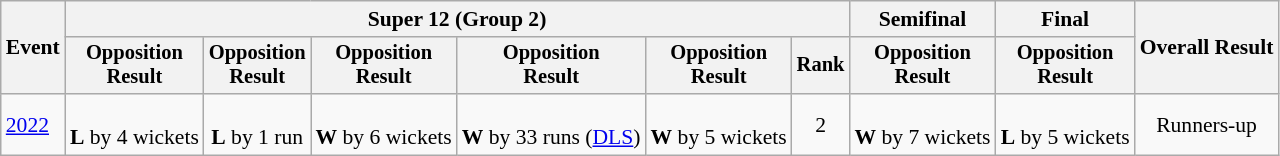<table class=wikitable style=font-size:90%;text-align:center>
<tr>
<th rowspan=2>Event</th>
<th colspan=6>Super 12 (Group 2)</th>
<th>Semifinal</th>
<th>Final</th>
<th rowspan=2>Overall Result</th>
</tr>
<tr style=font-size:95%>
<th>Opposition<br>Result</th>
<th>Opposition<br>Result</th>
<th>Opposition<br>Result</th>
<th>Opposition<br>Result</th>
<th>Opposition<br>Result</th>
<th>Rank</th>
<th>Opposition<br>Result</th>
<th>Opposition<br>Result</th>
</tr>
<tr>
<td align=left><a href='#'>2022</a></td>
<td><br><strong>L</strong> by 4 wickets</td>
<td><br><strong>L</strong> by 1 run</td>
<td><br><strong>W</strong> by 6 wickets</td>
<td><br><strong>W</strong> by 33 runs (<a href='#'>DLS</a>)</td>
<td><br><strong>W</strong> by 5 wickets</td>
<td>2</td>
<td><br><strong>W</strong> by 7 wickets</td>
<td><br><strong>L</strong> by 5 wickets</td>
<td>Runners-up</td>
</tr>
</table>
